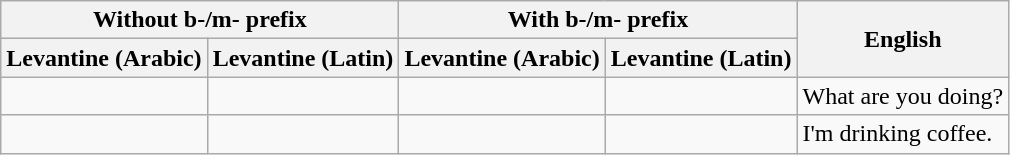<table class="wikitable">
<tr>
<th colspan="2">Without b-/m- prefix</th>
<th colspan="2">With b-/m- prefix</th>
<th rowspan="2">English</th>
</tr>
<tr>
<th>Levantine (Arabic)</th>
<th>Levantine (Latin)</th>
<th>Levantine (Arabic)</th>
<th>Levantine (Latin)</th>
</tr>
<tr>
<td style="text-align: right;"></td>
<td></td>
<td style="text-align: right;"></td>
<td></td>
<td>What are you doing?</td>
</tr>
<tr>
<td style="text-align: right;"></td>
<td></td>
<td style="text-align: right;"></td>
<td></td>
<td>I'm drinking coffee.</td>
</tr>
</table>
